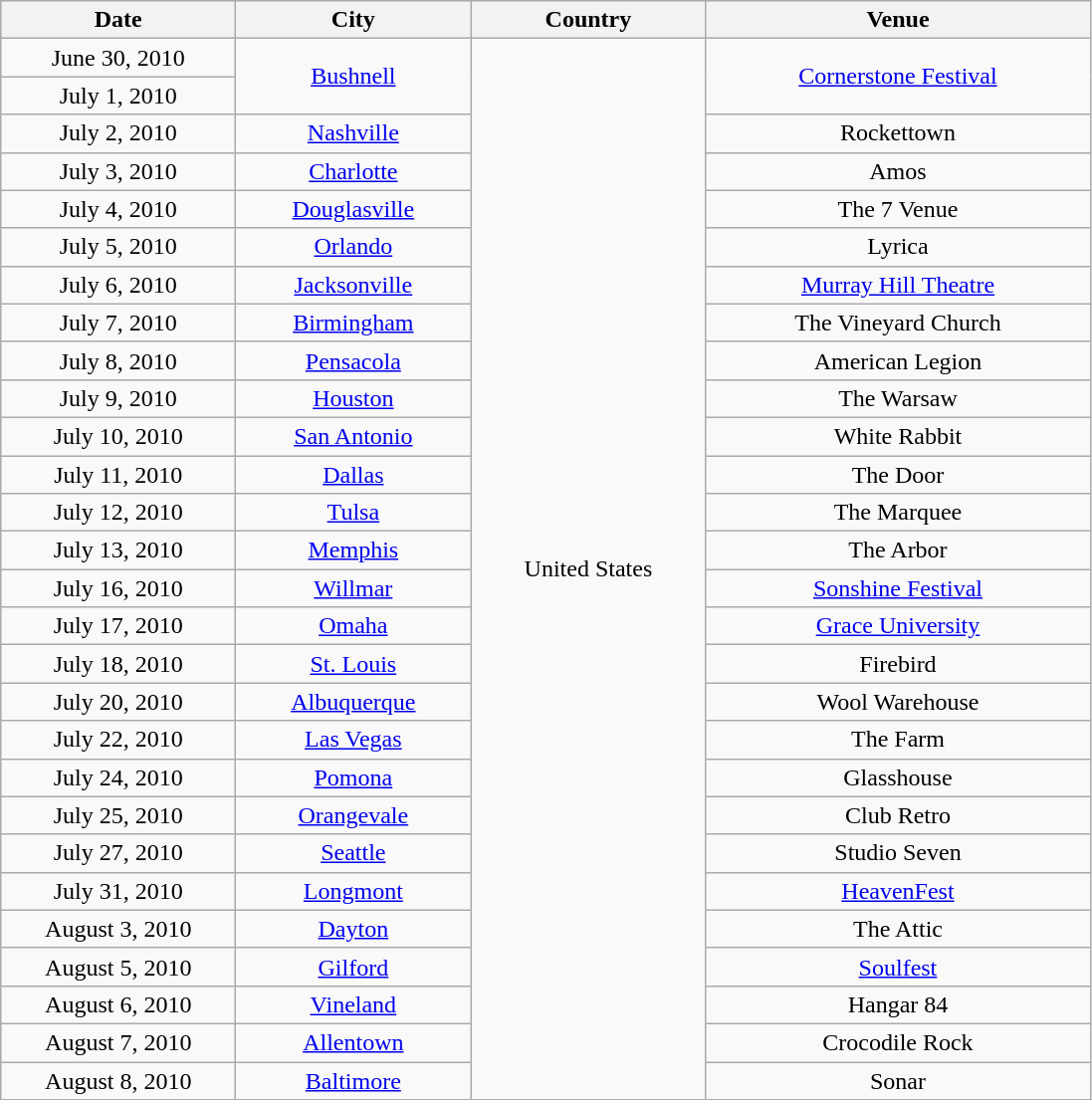<table class="wikitable" style="text-align:center;">
<tr>
<th style="width:150px;">Date</th>
<th style="width:150px;">City</th>
<th style="width:150px;">Country</th>
<th style="width:250px;">Venue</th>
</tr>
<tr>
<td>June 30, 2010</td>
<td rowspan="2"><a href='#'>Bushnell</a></td>
<td rowspan="28">United States</td>
<td rowspan="2"><a href='#'>Cornerstone Festival</a></td>
</tr>
<tr>
<td>July 1, 2010</td>
</tr>
<tr>
<td>July 2, 2010</td>
<td><a href='#'>Nashville</a></td>
<td>Rockettown</td>
</tr>
<tr>
<td>July 3, 2010</td>
<td><a href='#'>Charlotte</a></td>
<td>Amos</td>
</tr>
<tr>
<td>July 4, 2010</td>
<td><a href='#'>Douglasville</a></td>
<td>The 7 Venue</td>
</tr>
<tr>
<td>July 5, 2010</td>
<td><a href='#'>Orlando</a></td>
<td>Lyrica</td>
</tr>
<tr>
<td>July 6, 2010</td>
<td><a href='#'>Jacksonville</a></td>
<td><a href='#'>Murray Hill Theatre</a></td>
</tr>
<tr>
<td>July 7, 2010</td>
<td><a href='#'>Birmingham</a></td>
<td>The Vineyard Church</td>
</tr>
<tr>
<td>July 8, 2010</td>
<td><a href='#'>Pensacola</a></td>
<td>American Legion</td>
</tr>
<tr>
<td>July 9, 2010</td>
<td><a href='#'>Houston</a></td>
<td>The Warsaw</td>
</tr>
<tr>
<td>July 10, 2010</td>
<td><a href='#'>San Antonio</a></td>
<td>White Rabbit</td>
</tr>
<tr>
<td>July 11, 2010</td>
<td><a href='#'>Dallas</a></td>
<td>The Door</td>
</tr>
<tr>
<td>July 12, 2010</td>
<td><a href='#'>Tulsa</a></td>
<td>The Marquee</td>
</tr>
<tr>
<td>July 13, 2010</td>
<td><a href='#'>Memphis</a></td>
<td>The Arbor</td>
</tr>
<tr>
<td>July 16, 2010</td>
<td><a href='#'>Willmar</a></td>
<td><a href='#'>Sonshine Festival</a></td>
</tr>
<tr>
<td>July 17, 2010</td>
<td><a href='#'>Omaha</a></td>
<td><a href='#'>Grace University</a></td>
</tr>
<tr>
<td>July 18, 2010</td>
<td><a href='#'>St. Louis</a></td>
<td>Firebird</td>
</tr>
<tr>
<td>July 20, 2010</td>
<td><a href='#'>Albuquerque</a></td>
<td>Wool Warehouse</td>
</tr>
<tr>
<td>July 22, 2010</td>
<td><a href='#'>Las Vegas</a></td>
<td>The Farm</td>
</tr>
<tr>
<td>July 24, 2010</td>
<td><a href='#'>Pomona</a></td>
<td>Glasshouse</td>
</tr>
<tr>
<td>July 25, 2010</td>
<td><a href='#'>Orangevale</a></td>
<td>Club Retro</td>
</tr>
<tr>
<td>July 27, 2010</td>
<td><a href='#'>Seattle</a></td>
<td>Studio Seven</td>
</tr>
<tr>
<td>July 31, 2010</td>
<td><a href='#'>Longmont</a></td>
<td><a href='#'>HeavenFest</a></td>
</tr>
<tr>
<td>August 3, 2010</td>
<td><a href='#'>Dayton</a></td>
<td>The Attic</td>
</tr>
<tr>
<td>August 5, 2010</td>
<td><a href='#'>Gilford</a></td>
<td><a href='#'>Soulfest</a></td>
</tr>
<tr>
<td>August 6, 2010</td>
<td><a href='#'>Vineland</a></td>
<td>Hangar 84</td>
</tr>
<tr>
<td>August 7, 2010</td>
<td><a href='#'>Allentown</a></td>
<td>Crocodile Rock</td>
</tr>
<tr>
<td>August 8, 2010</td>
<td><a href='#'>Baltimore</a></td>
<td>Sonar</td>
</tr>
</table>
